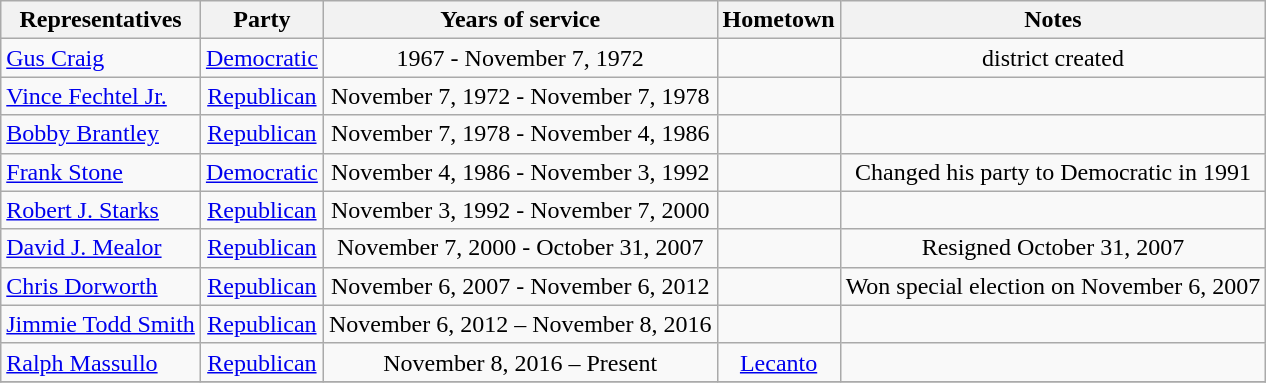<table class=wikitable style="text-align:center">
<tr>
<th>Representatives</th>
<th>Party</th>
<th>Years of service</th>
<th>Hometown</th>
<th>Notes</th>
</tr>
<tr>
<td align =left nowrap><a href='#'>Gus Craig</a></td>
<td><a href='#'>Democratic</a></td>
<td>1967 - November 7, 1972</td>
<td></td>
<td>district created</td>
</tr>
<tr>
<td align =left nowrap><a href='#'>Vince Fechtel Jr.</a></td>
<td><a href='#'>Republican</a></td>
<td>November 7, 1972 - November 7, 1978</td>
<td></td>
<td></td>
</tr>
<tr>
<td align =left nowrap><a href='#'>Bobby Brantley</a></td>
<td><a href='#'>Republican</a></td>
<td>November 7, 1978 - November 4, 1986</td>
<td></td>
<td></td>
</tr>
<tr>
<td align =left nowrap><a href='#'>Frank Stone</a></td>
<td><a href='#'>Democratic</a></td>
<td>November 4, 1986 - November 3, 1992</td>
<td></td>
<td>Changed his party to Democratic in 1991</td>
</tr>
<tr>
<td align =left nowrap><a href='#'>Robert J. Starks</a></td>
<td><a href='#'>Republican</a></td>
<td>November 3, 1992 - November 7, 2000</td>
<td></td>
<td></td>
</tr>
<tr>
<td align =left nowrap><a href='#'>David J. Mealor</a></td>
<td><a href='#'>Republican</a></td>
<td>November 7, 2000 - October 31, 2007</td>
<td></td>
<td>Resigned October 31, 2007</td>
</tr>
<tr>
<td align =left nowrap><a href='#'>Chris Dorworth</a></td>
<td><a href='#'>Republican</a></td>
<td>November 6, 2007 - November 6, 2012</td>
<td></td>
<td>Won special election on November 6, 2007</td>
</tr>
<tr>
<td align =left nowrap><a href='#'>Jimmie Todd Smith</a></td>
<td><a href='#'>Republican</a></td>
<td>November 6, 2012 – November 8, 2016</td>
<td></td>
<td></td>
</tr>
<tr>
<td align =left nowrap><a href='#'>Ralph Massullo</a></td>
<td><a href='#'>Republican</a></td>
<td>November 8, 2016 – Present</td>
<td><a href='#'>Lecanto</a></td>
<td></td>
</tr>
<tr>
</tr>
</table>
